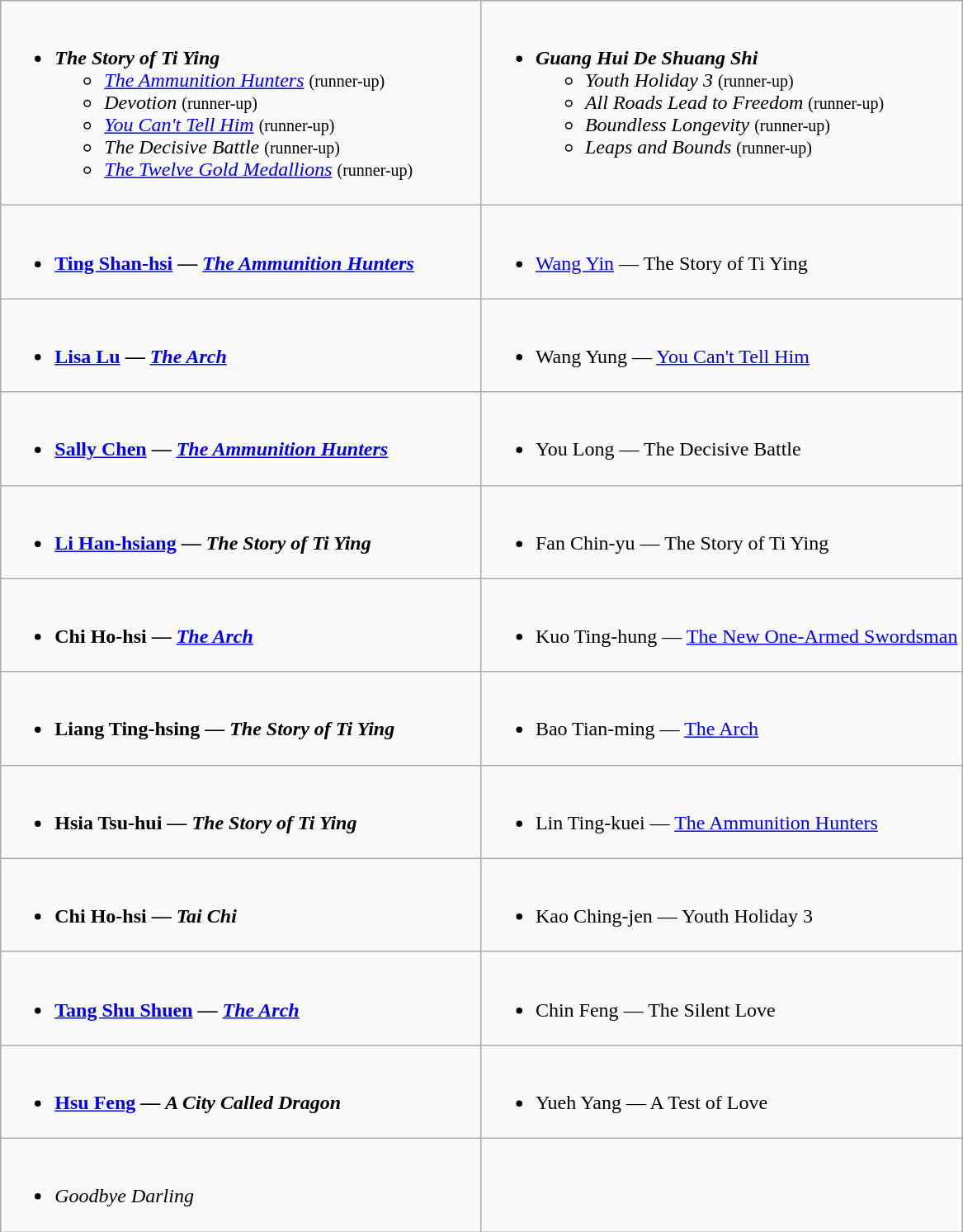<table class=wikitable>
<tr>
<td valign="top" width="50%"><br><ul><li><strong><em>The Story of Ti Ying</em></strong><ul><li><em><a href='#'>The Ammunition Hunters</a></em> <small>(runner-up)</small></li><li><em>Devotion</em> <small>(runner-up)</small></li><li><em><a href='#'>You Can't Tell Him</a></em> <small>(runner-up)</small></li><li><em>The Decisive Battle</em> <small>(runner-up)</small></li><li><em><a href='#'>The Twelve Gold Medallions</a></em> <small>(runner-up)</small></li></ul></li></ul></td>
<td valign="top" width="50%"><br><ul><li><strong><em>Guang Hui De Shuang Shi</em></strong><ul><li><em>Youth Holiday 3</em> <small>(runner-up)</small></li><li><em>All Roads Lead to Freedom</em> <small>(runner-up)</small></li><li><em>Boundless Longevity</em> <small>(runner-up)</small></li><li><em>Leaps and Bounds</em> <small>(runner-up)</small></li></ul></li></ul></td>
</tr>
<tr>
<td valign="top" width="50%"><br><ul><li><strong><a href='#'>Ting Shan-hsi</a> — <em><a href='#'>The Ammunition Hunters</a><strong><em></li></ul></td>
<td valign="top" width="50%"><br><ul><li></strong><a href='#'>Wang Yin</a> — </em>The Story of Ti Ying</em></strong></li></ul></td>
</tr>
<tr>
<td valign="top" width="50%"><br><ul><li><strong><a href='#'>Lisa Lu</a> — <em><a href='#'>The Arch</a><strong><em></li></ul></td>
<td valign="top" width="50%"><br><ul><li></strong>Wang Yung — </em><a href='#'>You Can't Tell Him</a></em></strong></li></ul></td>
</tr>
<tr>
<td valign="top" width="50%"><br><ul><li><strong><a href='#'>Sally Chen</a> — <em><a href='#'>The Ammunition Hunters</a><strong><em></li></ul></td>
<td valign="top" width="50%"><br><ul><li></strong>You Long  — </em>The Decisive Battle</em></strong></li></ul></td>
</tr>
<tr>
<td valign="top" width="50%"><br><ul><li><strong><a href='#'>Li Han-hsiang</a> — <em>The Story of Ti Ying<strong><em></li></ul></td>
<td valign="top" width="50%"><br><ul><li></strong>Fan Chin-yu — </em>The Story of Ti Ying</em></strong></li></ul></td>
</tr>
<tr>
<td valign="top" width="50%"><br><ul><li><strong>Chi Ho-hsi — <em><a href='#'>The Arch</a><strong><em></li></ul></td>
<td valign="top" width="50%"><br><ul><li></strong>Kuo Ting-hung — </em><a href='#'>The New One-Armed Swordsman</a></em></strong></li></ul></td>
</tr>
<tr>
<td valign="top" width="50%"><br><ul><li><strong>Liang Ting-hsing  — <em>The Story of Ti Ying<strong><em></li></ul></td>
<td valign="top" width="50%"><br><ul><li></strong>Bao Tian-ming  — </em><a href='#'>The Arch</a></em></strong></li></ul></td>
</tr>
<tr>
<td valign="top" width="50%"><br><ul><li><strong>Hsia Tsu-hui — <em>The Story of Ti Ying<strong><em></li></ul></td>
<td valign="top" width="50%"><br><ul><li></strong>Lin Ting-kuei — </em><a href='#'>The Ammunition Hunters</a></em></strong></li></ul></td>
</tr>
<tr>
<td valign="top" width="50%"><br><ul><li><strong>Chi Ho-hsi — <em>Tai Chi<strong><em></li></ul></td>
<td valign="top" width="50%"><br><ul><li></strong>Kao Ching-jen — </em>Youth Holiday 3</em></strong></li></ul></td>
</tr>
<tr>
<td valign="top" width="50%"><br><ul><li><strong><a href='#'>Tang Shu Shuen</a> — <em><a href='#'>The Arch</a><strong><em></li></ul></td>
<td valign="top" width="50%"><br><ul><li></strong>Chin Feng — </em>The Silent Love</em></strong></li></ul></td>
</tr>
<tr>
<td valign="top" width="50%"><br><ul><li><strong><a href='#'>Hsu Feng</a> — <em>A City Called Dragon<strong><em></li></ul></td>
<td valign="top" width="50%"><br><ul><li></strong>Yueh Yang — </em>A Test of Love</em></strong></li></ul></td>
</tr>
<tr>
<td valign="top" width="50%"><br><ul><li><em>Goodbye Darling</em></li></ul></td>
</tr>
</table>
